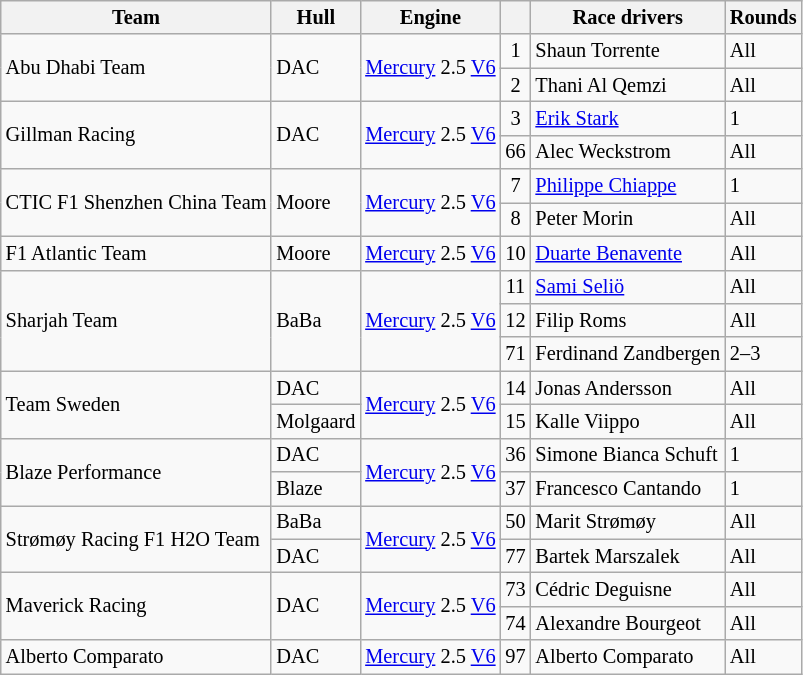<table class="wikitable" style="font-size: 85%;">
<tr>
<th>Team</th>
<th>Hull</th>
<th>Engine</th>
<th></th>
<th>Race drivers</th>
<th>Rounds</th>
</tr>
<tr>
<td rowspan=2> Abu Dhabi Team</td>
<td rowspan=2>DAC</td>
<td rowspan=2><a href='#'>Mercury</a> 2.5 <a href='#'>V6</a></td>
<td align=center>1</td>
<td> Shaun Torrente</td>
<td>All</td>
</tr>
<tr>
<td align=center>2</td>
<td> Thani Al Qemzi</td>
<td>All</td>
</tr>
<tr>
<td rowspan=2> Gillman Racing</td>
<td rowspan=2>DAC</td>
<td rowspan=2><a href='#'>Mercury</a> 2.5 <a href='#'>V6</a></td>
<td align=center>3</td>
<td> <a href='#'>Erik Stark</a></td>
<td>1</td>
</tr>
<tr>
<td align=center>66</td>
<td> Alec Weckstrom</td>
<td>All</td>
</tr>
<tr>
<td rowspan=2> CTIC F1 Shenzhen China Team</td>
<td rowspan=2>Moore</td>
<td rowspan=2><a href='#'>Mercury</a> 2.5 <a href='#'>V6</a></td>
<td align=center>7</td>
<td> <a href='#'>Philippe Chiappe</a></td>
<td>1</td>
</tr>
<tr>
<td align=center>8</td>
<td> Peter Morin</td>
<td>All</td>
</tr>
<tr>
<td> F1 Atlantic Team</td>
<td>Moore</td>
<td><a href='#'>Mercury</a> 2.5 <a href='#'>V6</a></td>
<td align=center>10</td>
<td> <a href='#'>Duarte Benavente</a></td>
<td>All</td>
</tr>
<tr>
<td rowspan=3> Sharjah Team</td>
<td rowspan=3>BaBa</td>
<td rowspan=3><a href='#'>Mercury</a> 2.5 <a href='#'>V6</a></td>
<td align=center>11</td>
<td> <a href='#'>Sami Seliö</a></td>
<td>All</td>
</tr>
<tr>
<td align=center>12</td>
<td> Filip Roms</td>
<td>All</td>
</tr>
<tr>
<td align=center>71</td>
<td> Ferdinand Zandbergen</td>
<td>2–3</td>
</tr>
<tr>
<td rowspan=2> Team Sweden</td>
<td>DAC</td>
<td rowspan=2><a href='#'>Mercury</a> 2.5 <a href='#'>V6</a></td>
<td align=center>14</td>
<td> Jonas Andersson</td>
<td>All</td>
</tr>
<tr>
<td>Molgaard</td>
<td align=center>15</td>
<td> Kalle Viippo</td>
<td>All</td>
</tr>
<tr>
<td rowspan=2> Blaze Performance</td>
<td>DAC</td>
<td rowspan=2><a href='#'>Mercury</a> 2.5 <a href='#'>V6</a></td>
<td align=center>36</td>
<td> Simone Bianca Schuft</td>
<td>1</td>
</tr>
<tr>
<td>Blaze</td>
<td align=center>37</td>
<td> Francesco Cantando</td>
<td>1</td>
</tr>
<tr>
<td rowspan=2> Strømøy Racing F1 H2O Team</td>
<td>BaBa</td>
<td rowspan=2><a href='#'>Mercury</a> 2.5 <a href='#'>V6</a></td>
<td align=center>50</td>
<td> Marit Strømøy</td>
<td>All</td>
</tr>
<tr>
<td>DAC</td>
<td align=center>77</td>
<td> Bartek Marszalek</td>
<td>All</td>
</tr>
<tr>
<td rowspan=2> Maverick Racing</td>
<td rowspan=2>DAC</td>
<td rowspan=2><a href='#'>Mercury</a> 2.5 <a href='#'>V6</a></td>
<td align=center>73</td>
<td> Cédric Deguisne</td>
<td>All</td>
</tr>
<tr>
<td align=center>74</td>
<td> Alexandre Bourgeot</td>
<td>All</td>
</tr>
<tr>
<td> Alberto Comparato</td>
<td>DAC</td>
<td><a href='#'>Mercury</a> 2.5 <a href='#'>V6</a></td>
<td align=center>97</td>
<td> Alberto Comparato</td>
<td>All</td>
</tr>
</table>
